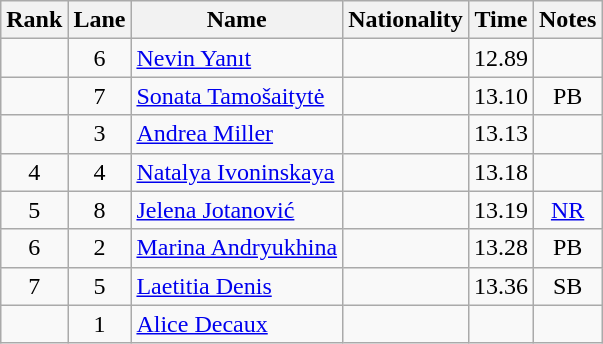<table class="wikitable sortable" style="text-align:center">
<tr>
<th>Rank</th>
<th>Lane</th>
<th>Name</th>
<th>Nationality</th>
<th>Time</th>
<th>Notes</th>
</tr>
<tr>
<td></td>
<td>6</td>
<td align=left><a href='#'>Nevin Yanıt</a></td>
<td align=left></td>
<td>12.89</td>
<td></td>
</tr>
<tr>
<td></td>
<td>7</td>
<td align=left><a href='#'>Sonata Tamošaitytė</a></td>
<td align=left></td>
<td>13.10</td>
<td>PB</td>
</tr>
<tr>
<td></td>
<td>3</td>
<td align=left><a href='#'>Andrea Miller</a></td>
<td align=left></td>
<td>13.13</td>
<td></td>
</tr>
<tr>
<td>4</td>
<td>4</td>
<td align=left><a href='#'>Natalya Ivoninskaya</a></td>
<td align=left></td>
<td>13.18</td>
<td></td>
</tr>
<tr>
<td>5</td>
<td>8</td>
<td align=left><a href='#'>Jelena Jotanović</a></td>
<td align=left></td>
<td>13.19</td>
<td><a href='#'>NR</a></td>
</tr>
<tr>
<td>6</td>
<td>2</td>
<td align=left><a href='#'>Marina Andryukhina</a></td>
<td align=left></td>
<td>13.28</td>
<td>PB</td>
</tr>
<tr>
<td>7</td>
<td>5</td>
<td align=left><a href='#'>Laetitia Denis</a></td>
<td align=left></td>
<td>13.36</td>
<td>SB</td>
</tr>
<tr>
<td></td>
<td>1</td>
<td align=left><a href='#'>Alice Decaux</a></td>
<td align=left></td>
<td></td>
<td></td>
</tr>
</table>
